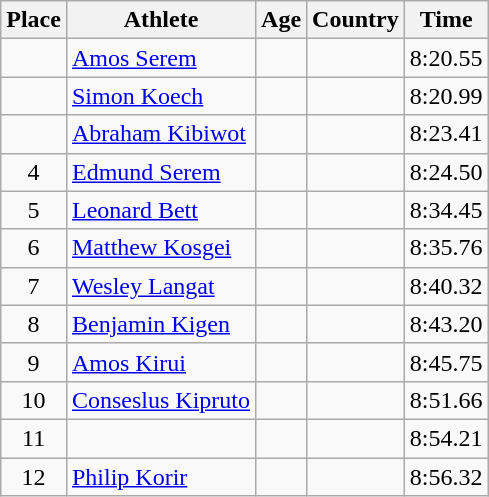<table class="wikitable mw-datatable sortable">
<tr>
<th>Place</th>
<th>Athlete</th>
<th>Age</th>
<th>Country</th>
<th>Time</th>
</tr>
<tr>
<td align=center></td>
<td><a href='#'>Amos Serem</a></td>
<td></td>
<td></td>
<td>8:20.55</td>
</tr>
<tr>
<td align=center></td>
<td><a href='#'>Simon Koech</a></td>
<td></td>
<td></td>
<td>8:20.99</td>
</tr>
<tr>
<td align=center></td>
<td><a href='#'>Abraham Kibiwot</a></td>
<td></td>
<td></td>
<td>8:23.41</td>
</tr>
<tr>
<td align=center>4</td>
<td><a href='#'>Edmund Serem</a></td>
<td></td>
<td></td>
<td>8:24.50</td>
</tr>
<tr>
<td align=center>5</td>
<td><a href='#'>Leonard Bett</a></td>
<td></td>
<td></td>
<td>8:34.45</td>
</tr>
<tr>
<td align=center>6</td>
<td><a href='#'>Matthew Kosgei</a></td>
<td></td>
<td></td>
<td>8:35.76</td>
</tr>
<tr>
<td align=center>7</td>
<td><a href='#'>Wesley Langat</a></td>
<td></td>
<td></td>
<td>8:40.32</td>
</tr>
<tr>
<td align=center>8</td>
<td><a href='#'>Benjamin Kigen</a></td>
<td></td>
<td></td>
<td>8:43.20</td>
</tr>
<tr>
<td align=center>9</td>
<td><a href='#'>Amos Kirui</a></td>
<td></td>
<td></td>
<td>8:45.75</td>
</tr>
<tr>
<td align=center>10</td>
<td><a href='#'>Conseslus Kipruto</a></td>
<td></td>
<td></td>
<td>8:51.66</td>
</tr>
<tr>
<td align=center>11</td>
<td></td>
<td></td>
<td></td>
<td>8:54.21</td>
</tr>
<tr>
<td align=center>12</td>
<td><a href='#'>Philip Korir</a></td>
<td></td>
<td></td>
<td>8:56.32</td>
</tr>
</table>
